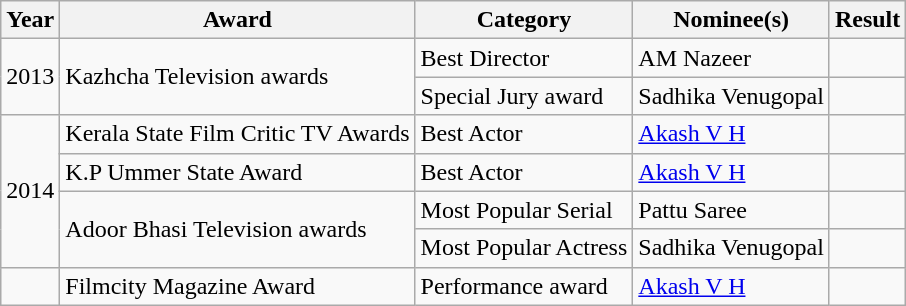<table class="wikitable plainrowheaders sortable">
<tr>
<th scope="col">Year</th>
<th scope="col">Award</th>
<th scope="col">Category</th>
<th scope="col">Nominee(s)</th>
<th scope="col" class="unsortable">Result</th>
</tr>
<tr>
<td rowspan=2>2013</td>
<td rowspan=2>Kazhcha Television awards</td>
<td>Best Director</td>
<td>AM Nazeer</td>
<td></td>
</tr>
<tr>
<td>Special Jury award</td>
<td>Sadhika Venugopal</td>
<td></td>
</tr>
<tr>
<td rowspan="4">2014</td>
<td>Kerala State Film Critic TV Awards</td>
<td>Best Actor</td>
<td><a href='#'>Akash V H</a></td>
<td></td>
</tr>
<tr>
<td>K.P Ummer State Award</td>
<td>Best Actor</td>
<td><a href='#'>Akash V H</a></td>
<td></td>
</tr>
<tr>
<td rowspan=2>Adoor Bhasi Television awards</td>
<td>Most Popular Serial</td>
<td>Pattu Saree</td>
<td></td>
</tr>
<tr>
<td>Most Popular Actress</td>
<td>Sadhika Venugopal</td>
<td></td>
</tr>
<tr>
<td></td>
<td>Filmcity Magazine Award</td>
<td>Performance award</td>
<td><a href='#'>Akash V H</a></td>
<td></td>
</tr>
</table>
